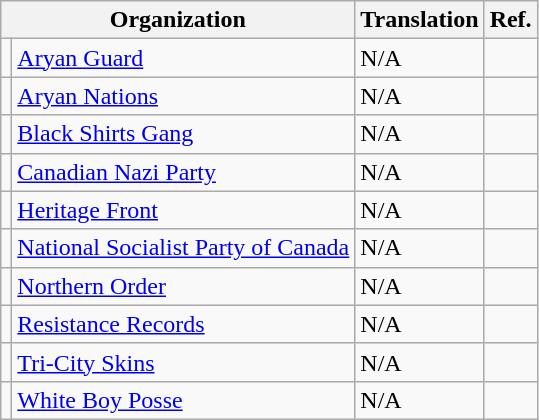<table class="wikitable">
<tr>
<th colspan="2">Organization</th>
<th>Translation</th>
<th>Ref.</th>
</tr>
<tr>
<td></td>
<td><a href='#'>Aryan Guard</a></td>
<td>N/A</td>
<td></td>
</tr>
<tr>
<td></td>
<td><a href='#'>Aryan Nations</a></td>
<td>N/A</td>
<td></td>
</tr>
<tr>
<td></td>
<td><a href='#'>Black Shirts Gang</a></td>
<td>N/A</td>
<td></td>
</tr>
<tr>
<td></td>
<td><a href='#'>Canadian Nazi Party</a></td>
<td>N/A</td>
<td></td>
</tr>
<tr>
<td></td>
<td><a href='#'>Heritage Front</a></td>
<td>N/A</td>
<td></td>
</tr>
<tr>
<td></td>
<td><a href='#'>National Socialist Party of Canada</a></td>
<td>N/A</td>
<td></td>
</tr>
<tr>
<td></td>
<td><a href='#'>Northern Order</a></td>
<td>N/A</td>
<td></td>
</tr>
<tr>
<td></td>
<td><a href='#'>Resistance Records</a></td>
<td>N/A</td>
<td></td>
</tr>
<tr>
<td></td>
<td><a href='#'>Tri-City Skins</a></td>
<td>N/A</td>
<td></td>
</tr>
<tr>
<td></td>
<td><a href='#'>White Boy Posse</a></td>
<td>N/A</td>
<td></td>
</tr>
</table>
